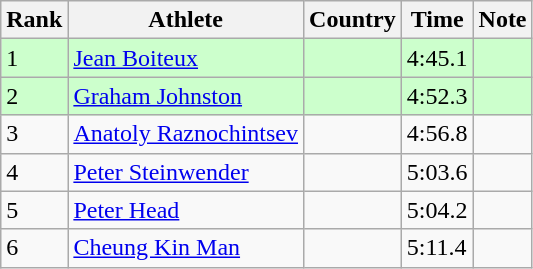<table class="wikitable sortable">
<tr>
<th>Rank</th>
<th>Athlete</th>
<th>Country</th>
<th>Time</th>
<th>Note</th>
</tr>
<tr bgcolor=#CCFFCC>
<td>1</td>
<td><a href='#'>Jean Boiteux</a></td>
<td></td>
<td>4:45.1</td>
<td></td>
</tr>
<tr bgcolor=#CCFFCC>
<td>2</td>
<td><a href='#'>Graham Johnston</a></td>
<td></td>
<td>4:52.3</td>
<td></td>
</tr>
<tr>
<td>3</td>
<td><a href='#'>Anatoly Raznochintsev</a></td>
<td></td>
<td>4:56.8</td>
<td></td>
</tr>
<tr>
<td>4</td>
<td><a href='#'>Peter Steinwender</a></td>
<td></td>
<td>5:03.6</td>
<td></td>
</tr>
<tr>
<td>5</td>
<td><a href='#'>Peter Head</a></td>
<td></td>
<td>5:04.2</td>
<td></td>
</tr>
<tr>
<td>6</td>
<td><a href='#'>Cheung Kin Man</a></td>
<td></td>
<td>5:11.4</td>
<td></td>
</tr>
</table>
